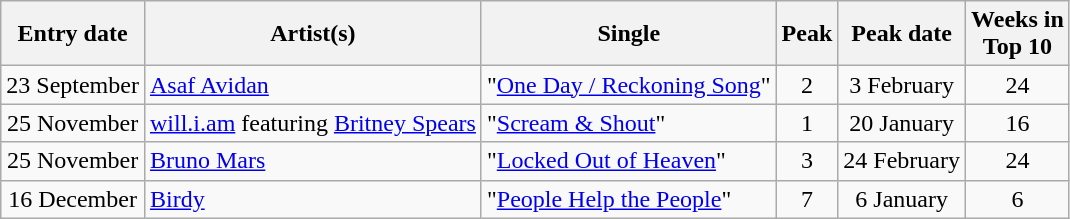<table class=wikitable>
<tr>
<th>Entry date</th>
<th>Artist(s)</th>
<th>Single</th>
<th>Peak</th>
<th>Peak date</th>
<th>Weeks in<br>Top 10</th>
</tr>
<tr>
<td style="text-align: center;">23 September</td>
<td><a href='#'>Asaf Avidan</a></td>
<td>"<a href='#'>One Day / Reckoning Song</a>"</td>
<td style="text-align: center;">2</td>
<td style="text-align: center;">3 February</td>
<td style="text-align: center;">24</td>
</tr>
<tr>
<td style="text-align: center;">25 November</td>
<td><a href='#'>will.i.am</a> featuring <a href='#'>Britney Spears</a></td>
<td>"<a href='#'>Scream & Shout</a>"</td>
<td style="text-align: center;">1</td>
<td style="text-align: center;">20 January</td>
<td style="text-align: center;">16</td>
</tr>
<tr>
<td style="text-align: center;">25 November</td>
<td><a href='#'>Bruno Mars</a></td>
<td>"<a href='#'>Locked Out of Heaven</a>"</td>
<td style="text-align: center;">3</td>
<td style="text-align: center;">24 February</td>
<td style="text-align: center;">24</td>
</tr>
<tr>
<td style="text-align: center;">16 December</td>
<td><a href='#'>Birdy</a></td>
<td>"<a href='#'>People Help the People</a>"</td>
<td style="text-align: center;">7</td>
<td style="text-align: center;">6 January</td>
<td style="text-align: center;">6</td>
</tr>
</table>
